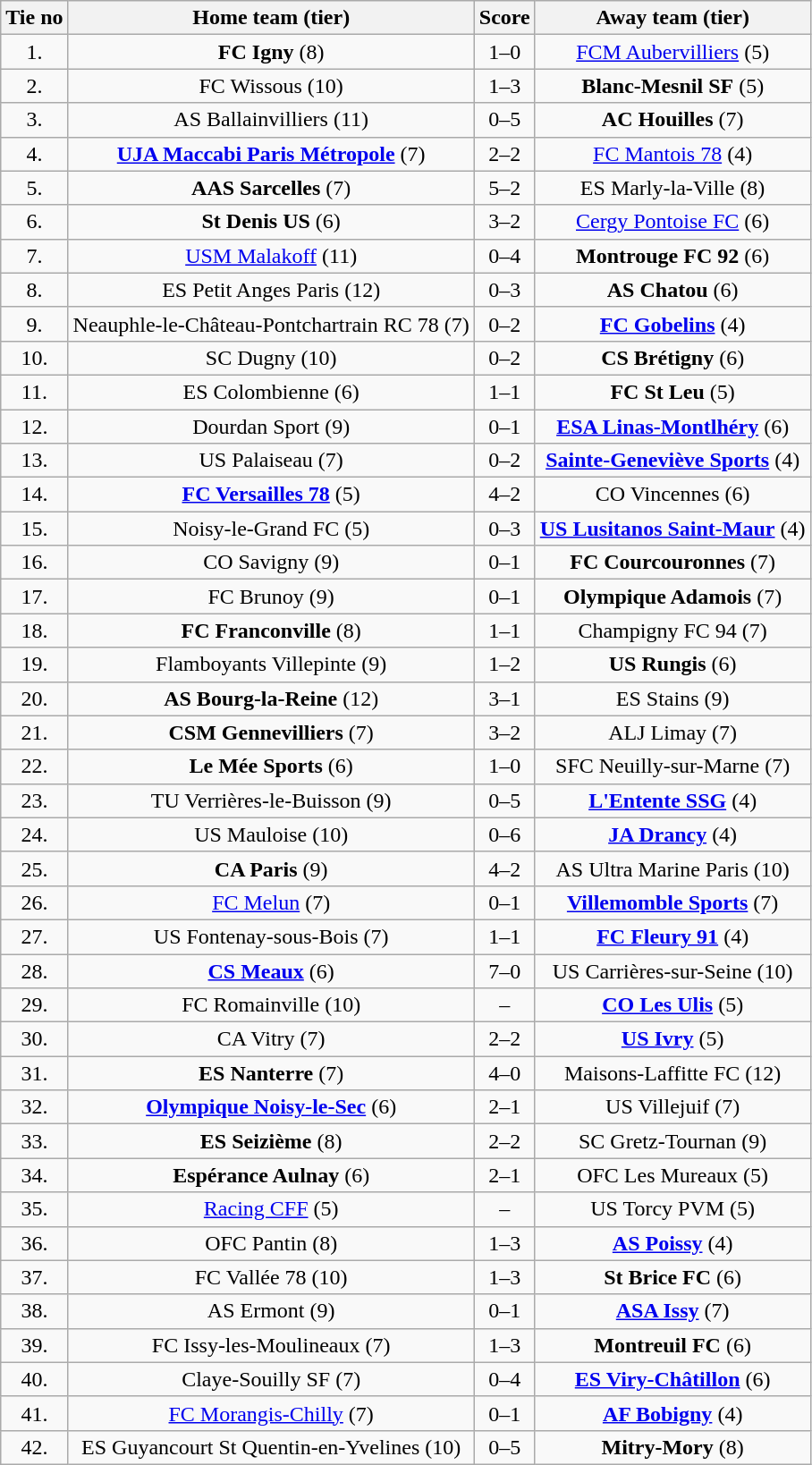<table class="wikitable" style="text-align: center">
<tr>
<th>Tie no</th>
<th>Home team (tier)</th>
<th>Score</th>
<th>Away team (tier)</th>
</tr>
<tr>
<td>1.</td>
<td><strong>FC Igny</strong> (8)</td>
<td>1–0</td>
<td><a href='#'>FCM Aubervilliers</a> (5)</td>
</tr>
<tr>
<td>2.</td>
<td>FC Wissous (10)</td>
<td>1–3</td>
<td><strong>Blanc-Mesnil SF</strong> (5)</td>
</tr>
<tr>
<td>3.</td>
<td>AS Ballainvilliers (11)</td>
<td>0–5</td>
<td><strong>AC Houilles</strong> (7)</td>
</tr>
<tr>
<td>4.</td>
<td><strong><a href='#'>UJA Maccabi Paris Métropole</a></strong> (7)</td>
<td>2–2 </td>
<td><a href='#'>FC Mantois 78</a> (4)</td>
</tr>
<tr>
<td>5.</td>
<td><strong>AAS Sarcelles</strong> (7)</td>
<td>5–2</td>
<td>ES Marly-la-Ville (8)</td>
</tr>
<tr>
<td>6.</td>
<td><strong>St Denis US</strong> (6)</td>
<td>3–2</td>
<td><a href='#'>Cergy Pontoise FC</a> (6)</td>
</tr>
<tr>
<td>7.</td>
<td><a href='#'>USM Malakoff</a> (11)</td>
<td>0–4</td>
<td><strong>Montrouge FC 92</strong> (6)</td>
</tr>
<tr>
<td>8.</td>
<td>ES Petit Anges Paris (12)</td>
<td>0–3</td>
<td><strong>AS Chatou</strong> (6)</td>
</tr>
<tr>
<td>9.</td>
<td>Neauphle-le-Château-Pontchartrain RC 78 (7)</td>
<td>0–2</td>
<td><strong><a href='#'>FC Gobelins</a></strong> (4)</td>
</tr>
<tr>
<td>10.</td>
<td>SC Dugny (10)</td>
<td>0–2</td>
<td><strong>CS Brétigny</strong> (6)</td>
</tr>
<tr>
<td>11.</td>
<td>ES Colombienne (6)</td>
<td>1–1 </td>
<td><strong>FC St Leu</strong> (5)</td>
</tr>
<tr>
<td>12.</td>
<td>Dourdan Sport (9)</td>
<td>0–1</td>
<td><strong><a href='#'>ESA Linas-Montlhéry</a></strong> (6)</td>
</tr>
<tr>
<td>13.</td>
<td>US Palaiseau (7)</td>
<td>0–2</td>
<td><strong><a href='#'>Sainte-Geneviève Sports</a></strong> (4)</td>
</tr>
<tr>
<td>14.</td>
<td><strong><a href='#'>FC Versailles 78</a></strong> (5)</td>
<td>4–2</td>
<td>CO Vincennes (6)</td>
</tr>
<tr>
<td>15.</td>
<td>Noisy-le-Grand FC (5)</td>
<td>0–3</td>
<td><strong><a href='#'>US Lusitanos Saint-Maur</a></strong> (4)</td>
</tr>
<tr>
<td>16.</td>
<td>CO Savigny (9)</td>
<td>0–1</td>
<td><strong>FC Courcouronnes</strong> (7)</td>
</tr>
<tr>
<td>17.</td>
<td>FC Brunoy (9)</td>
<td>0–1</td>
<td><strong>Olympique Adamois</strong> (7)</td>
</tr>
<tr>
<td>18.</td>
<td><strong>FC Franconville</strong> (8)</td>
<td>1–1 </td>
<td>Champigny FC 94 (7)</td>
</tr>
<tr>
<td>19.</td>
<td>Flamboyants Villepinte (9)</td>
<td>1–2 </td>
<td><strong>US Rungis</strong> (6)</td>
</tr>
<tr>
<td>20.</td>
<td><strong>AS Bourg-la-Reine</strong> (12)</td>
<td>3–1</td>
<td>ES Stains (9)</td>
</tr>
<tr>
<td>21.</td>
<td><strong>CSM Gennevilliers</strong> (7)</td>
<td>3–2</td>
<td>ALJ Limay (7)</td>
</tr>
<tr>
<td>22.</td>
<td><strong>Le Mée Sports</strong> (6)</td>
<td>1–0</td>
<td>SFC Neuilly-sur-Marne (7)</td>
</tr>
<tr>
<td>23.</td>
<td>TU Verrières-le-Buisson (9)</td>
<td>0–5</td>
<td><strong><a href='#'>L'Entente SSG</a></strong> (4)</td>
</tr>
<tr>
<td>24.</td>
<td>US Mauloise (10)</td>
<td>0–6</td>
<td><strong><a href='#'>JA Drancy</a></strong> (4)</td>
</tr>
<tr>
<td>25.</td>
<td><strong>CA Paris</strong> (9)</td>
<td>4–2 </td>
<td>AS Ultra Marine Paris (10)</td>
</tr>
<tr>
<td>26.</td>
<td><a href='#'>FC Melun</a> (7)</td>
<td>0–1</td>
<td><strong><a href='#'>Villemomble Sports</a></strong> (7)</td>
</tr>
<tr>
<td>27.</td>
<td>US Fontenay-sous-Bois (7)</td>
<td>1–1 </td>
<td><strong><a href='#'>FC Fleury 91</a></strong> (4)</td>
</tr>
<tr>
<td>28.</td>
<td><strong><a href='#'>CS Meaux</a></strong> (6)</td>
<td>7–0</td>
<td>US Carrières-sur-Seine (10)</td>
</tr>
<tr>
<td>29.</td>
<td>FC Romainville (10)</td>
<td>–</td>
<td><strong><a href='#'>CO Les Ulis</a></strong> (5)</td>
</tr>
<tr>
<td>30.</td>
<td>CA Vitry (7)</td>
<td>2–2 </td>
<td><strong><a href='#'>US Ivry</a></strong> (5)</td>
</tr>
<tr>
<td>31.</td>
<td><strong>ES Nanterre</strong> (7)</td>
<td>4–0</td>
<td>Maisons-Laffitte FC (12)</td>
</tr>
<tr>
<td>32.</td>
<td><strong><a href='#'>Olympique Noisy-le-Sec</a></strong> (6)</td>
<td>2–1</td>
<td>US Villejuif (7)</td>
</tr>
<tr>
<td>33.</td>
<td><strong>ES Seizième</strong> (8)</td>
<td>2–2 </td>
<td>SC Gretz-Tournan (9)</td>
</tr>
<tr>
<td>34.</td>
<td><strong>Espérance Aulnay</strong> (6)</td>
<td>2–1</td>
<td>OFC Les Mureaux (5)</td>
</tr>
<tr>
<td>35.</td>
<td><a href='#'>Racing CFF</a> (5)</td>
<td>–</td>
<td>US Torcy PVM (5)</td>
</tr>
<tr>
<td>36.</td>
<td>OFC Pantin (8)</td>
<td>1–3</td>
<td><strong><a href='#'>AS Poissy</a></strong> (4)</td>
</tr>
<tr>
<td>37.</td>
<td>FC Vallée 78 (10)</td>
<td>1–3</td>
<td><strong>St Brice FC</strong> (6)</td>
</tr>
<tr>
<td>38.</td>
<td>AS Ermont (9)</td>
<td>0–1</td>
<td><strong><a href='#'>ASA Issy</a></strong> (7)</td>
</tr>
<tr>
<td>39.</td>
<td>FC Issy-les-Moulineaux (7)</td>
<td>1–3</td>
<td><strong>Montreuil FC</strong> (6)</td>
</tr>
<tr>
<td>40.</td>
<td>Claye-Souilly SF (7)</td>
<td>0–4</td>
<td><strong><a href='#'>ES Viry-Châtillon</a></strong> (6)</td>
</tr>
<tr>
<td>41.</td>
<td><a href='#'>FC Morangis-Chilly</a> (7)</td>
<td>0–1</td>
<td><strong><a href='#'>AF Bobigny</a></strong> (4)</td>
</tr>
<tr>
<td>42.</td>
<td>ES Guyancourt St Quentin-en-Yvelines (10)</td>
<td>0–5</td>
<td><strong>Mitry-Mory</strong> (8)</td>
</tr>
</table>
